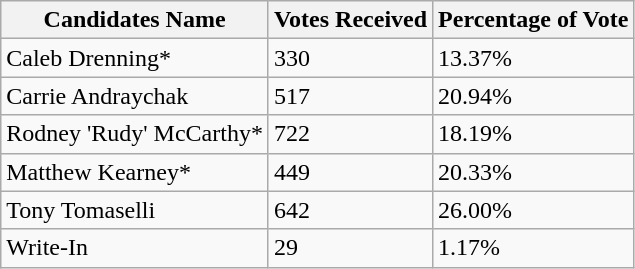<table class="wikitable">
<tr>
<th>Candidates Name</th>
<th>Votes Received</th>
<th>Percentage of Vote</th>
</tr>
<tr>
<td>Caleb Drenning*</td>
<td>330</td>
<td>13.37%</td>
</tr>
<tr>
<td>Carrie Andraychak</td>
<td>517</td>
<td>20.94%</td>
</tr>
<tr>
<td>Rodney 'Rudy' McCarthy*</td>
<td>722</td>
<td>18.19%</td>
</tr>
<tr>
<td>Matthew Kearney*</td>
<td>449</td>
<td>20.33%</td>
</tr>
<tr>
<td>Tony Tomaselli</td>
<td>642</td>
<td>26.00%</td>
</tr>
<tr>
<td>Write-In</td>
<td>29</td>
<td>1.17%</td>
</tr>
</table>
